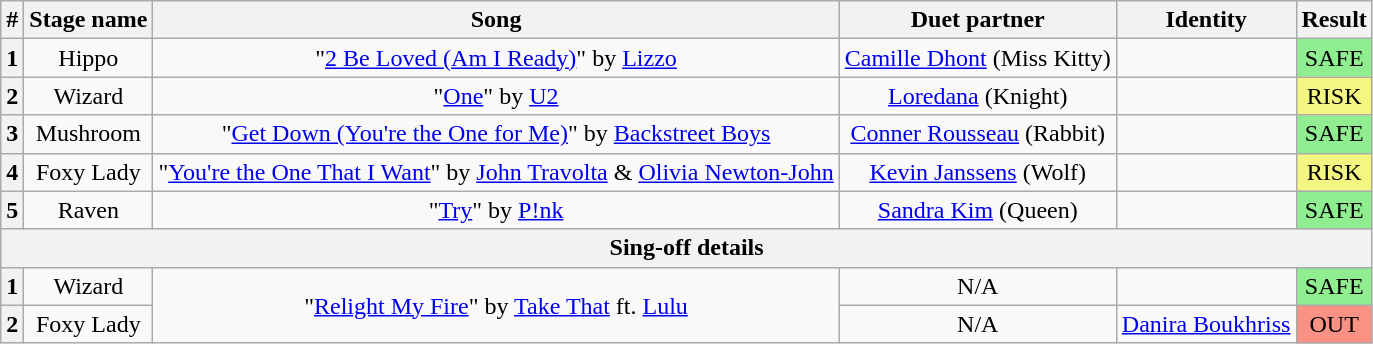<table class="wikitable plainrowheaders" style="text-align: center;">
<tr>
<th>#</th>
<th>Stage name</th>
<th>Song</th>
<th>Duet partner</th>
<th>Identity</th>
<th>Result</th>
</tr>
<tr>
<th>1</th>
<td>Hippo</td>
<td>"<a href='#'>2 Be Loved (Am I Ready)</a>" by <a href='#'>Lizzo</a></td>
<td><a href='#'>Camille Dhont</a> (Miss Kitty)</td>
<td></td>
<td bgcolor=lightgreen>SAFE</td>
</tr>
<tr>
<th>2</th>
<td>Wizard</td>
<td>"<a href='#'>One</a>" by <a href='#'>U2</a></td>
<td><a href='#'>Loredana</a> (Knight)</td>
<td></td>
<td bgcolor=#F3F781>RISK</td>
</tr>
<tr>
<th>3</th>
<td>Mushroom</td>
<td>"<a href='#'>Get Down (You're the One for Me)</a>" by <a href='#'>Backstreet Boys</a></td>
<td><a href='#'>Conner Rousseau</a> (Rabbit)</td>
<td></td>
<td bgcolor=lightgreen>SAFE</td>
</tr>
<tr>
<th>4</th>
<td>Foxy Lady</td>
<td>"<a href='#'>You're the One That I Want</a>" by <a href='#'>John Travolta</a> & <a href='#'>Olivia Newton-John</a></td>
<td><a href='#'>Kevin Janssens</a> (Wolf)</td>
<td></td>
<td bgcolor=#F3F781>RISK</td>
</tr>
<tr>
<th>5</th>
<td>Raven</td>
<td>"<a href='#'>Try</a>" by <a href='#'>P!nk</a></td>
<td><a href='#'>Sandra Kim</a> (Queen)</td>
<td></td>
<td bgcolor=lightgreen>SAFE</td>
</tr>
<tr>
<th colspan="6">Sing-off details</th>
</tr>
<tr>
<th>1</th>
<td>Wizard</td>
<td rowspan="3">"<a href='#'>Relight My Fire</a>" by <a href='#'>Take That</a> ft. <a href='#'>Lulu</a></td>
<td>N/A</td>
<td></td>
<td bgcolor=lightgreen>SAFE</td>
</tr>
<tr>
<th>2</th>
<td>Foxy Lady</td>
<td>N/A</td>
<td><a href='#'>Danira Boukhriss</a></td>
<td bgcolor="#F99185">OUT</td>
</tr>
</table>
